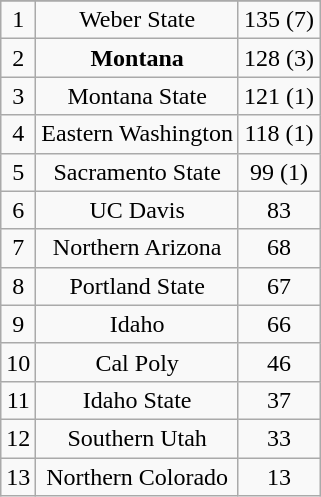<table class="wikitable" style="display: inline-table;">
<tr align="center">
</tr>
<tr align="center">
<td>1</td>
<td>Weber State</td>
<td>135 (7)</td>
</tr>
<tr align="center">
<td>2</td>
<td><strong>Montana</strong></td>
<td>128 (3)</td>
</tr>
<tr align="center">
<td>3</td>
<td>Montana State</td>
<td>121 (1)</td>
</tr>
<tr align="center">
<td>4</td>
<td>Eastern Washington</td>
<td>118 (1)</td>
</tr>
<tr align="center">
<td>5</td>
<td>Sacramento State</td>
<td>99 (1)</td>
</tr>
<tr align="center">
<td>6</td>
<td>UC Davis</td>
<td>83</td>
</tr>
<tr align="center">
<td>7</td>
<td>Northern Arizona</td>
<td>68</td>
</tr>
<tr align="center">
<td>8</td>
<td>Portland State</td>
<td>67</td>
</tr>
<tr align="center">
<td>9</td>
<td>Idaho</td>
<td>66</td>
</tr>
<tr align="center">
<td>10</td>
<td>Cal Poly</td>
<td>46</td>
</tr>
<tr align="center">
<td>11</td>
<td>Idaho State</td>
<td>37</td>
</tr>
<tr align="center">
<td>12</td>
<td>Southern Utah</td>
<td>33</td>
</tr>
<tr align="center">
<td>13</td>
<td>Northern Colorado</td>
<td>13</td>
</tr>
</table>
